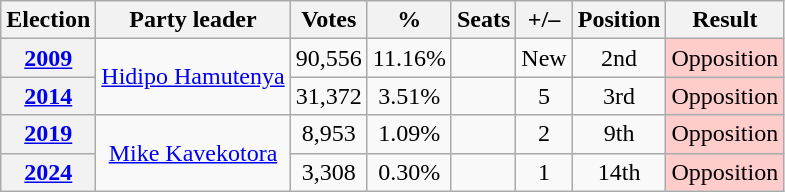<table class="wikitable" style="text-align:center">
<tr>
<th>Election</th>
<th>Party leader</th>
<th><strong>Votes</strong></th>
<th><strong>%</strong></th>
<th><strong>Seats</strong></th>
<th>+/–</th>
<th><strong>Position</strong></th>
<th>Result</th>
</tr>
<tr>
<th><a href='#'>2009</a></th>
<td rowspan="2"><a href='#'>Hidipo Hamutenya</a></td>
<td>90,556</td>
<td>11.16%</td>
<td></td>
<td>New</td>
<td> 2nd</td>
<td style="background-color:#FFCCCC">Opposition</td>
</tr>
<tr>
<th><a href='#'>2014</a></th>
<td>31,372</td>
<td>3.51%</td>
<td></td>
<td> 5</td>
<td> 3rd</td>
<td style="background-color:#FFCCCC">Opposition</td>
</tr>
<tr>
<th><a href='#'>2019</a></th>
<td rowspan="2"><a href='#'>Mike Kavekotora</a></td>
<td>8,953</td>
<td>1.09%</td>
<td></td>
<td> 2</td>
<td> 9th</td>
<td style="background-color:#FFCCCC">Opposition</td>
</tr>
<tr>
<th><a href='#'>2024</a></th>
<td>3,308</td>
<td>0.30%</td>
<td></td>
<td> 1</td>
<td> 14th</td>
<td style="background-color:#FFCCCC">Opposition</td>
</tr>
</table>
